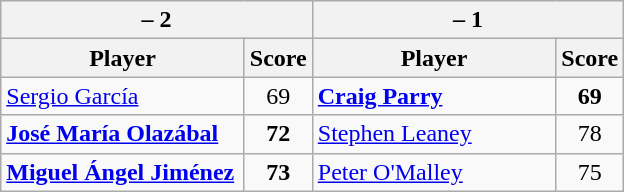<table class=wikitable>
<tr>
<th colspan=2> – 2</th>
<th colspan=2> – 1</th>
</tr>
<tr>
<th width=155>Player</th>
<th>Score</th>
<th width=155>Player</th>
<th>Score</th>
</tr>
<tr>
<td><a href='#'>Sergio García</a></td>
<td align=center>69</td>
<td><strong><a href='#'>Craig Parry</a></strong></td>
<td align=center><strong>69</strong></td>
</tr>
<tr>
<td><strong><a href='#'>José María Olazábal</a></strong></td>
<td align=center><strong>72</strong></td>
<td><a href='#'>Stephen Leaney</a></td>
<td align=center>78</td>
</tr>
<tr>
<td><strong><a href='#'>Miguel Ángel Jiménez</a></strong></td>
<td align=center><strong>73</strong></td>
<td><a href='#'>Peter O'Malley</a></td>
<td align=center>75</td>
</tr>
</table>
